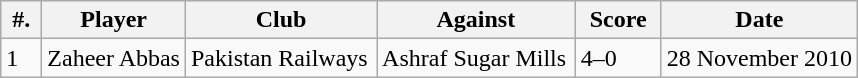<table class="wikitable" style="text-align:left">
<tr>
<th width=20>#.</th>
<th>Player</th>
<th width=120>Club</th>
<th width=125>Against</th>
<th width=50>Score</th>
<th>Date</th>
</tr>
<tr>
<td>1</td>
<td style="text-align:left;">Zaheer Abbas</td>
<td style="text-align:left;">Pakistan Railways</td>
<td>Ashraf Sugar Mills</td>
<td style="text-align:left;">4–0</td>
<td>28 November 2010</td>
</tr>
</table>
